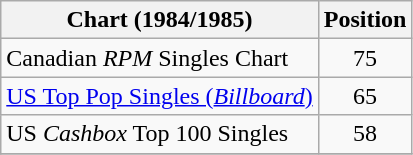<table class="wikitable sortable">
<tr>
<th>Chart (1984/1985)</th>
<th>Position</th>
</tr>
<tr>
<td>Canadian <em>RPM</em> Singles Chart</td>
<td align="center">75</td>
</tr>
<tr>
<td><a href='#'>US Top Pop Singles (<em>Billboard</em>)</a></td>
<td style="text-align:center;">65</td>
</tr>
<tr>
<td>US <em>Cashbox</em> Top 100 Singles</td>
<td align="center">58</td>
</tr>
<tr>
</tr>
</table>
